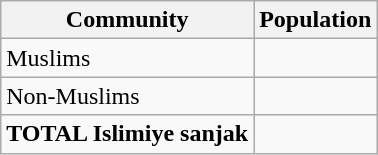<table class="wikitable sortable">
<tr>
<th>Community</th>
<th>Population</th>
</tr>
<tr>
<td>Muslims</td>
<td></td>
</tr>
<tr>
<td>Non-Muslims</td>
<td></td>
</tr>
<tr>
<td><strong>TOTAL Islimiye sanjak</strong></td>
<td></td>
</tr>
</table>
